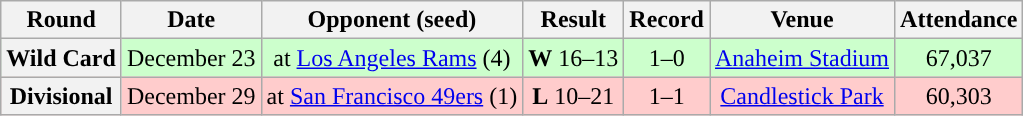<table class="wikitable" style="text-align:center">
<tr>
<th>Round</th>
<th>Date</th>
<th>Opponent (seed)</th>
<th>Result</th>
<th>Record</th>
<th>Venue</th>
<th>Attendance</th>
</tr>
<tr style="background:#cfc">
<th>Wild Card</th>
<td>December 23</td>
<td>at <a href='#'>Los Angeles Rams</a> (4)</td>
<td><strong>W</strong> 16–13</td>
<td>1–0</td>
<td><a href='#'>Anaheim Stadium</a></td>
<td>67,037</td>
</tr>
<tr style="background:#fcc">
<th>Divisional</th>
<td>December 29</td>
<td>at <a href='#'>San Francisco 49ers</a> (1)</td>
<td><strong>L</strong> 10–21</td>
<td>1–1</td>
<td><a href='#'>Candlestick Park</a></td>
<td>60,303</td>
</tr>
</table>
